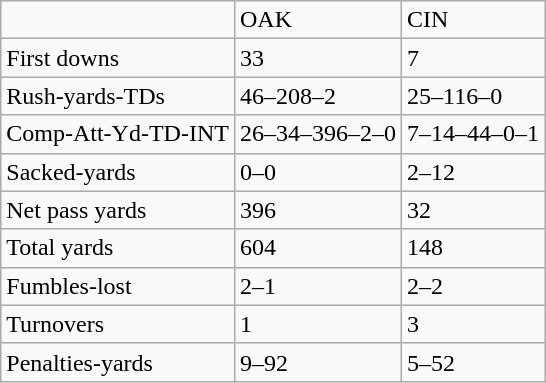<table class="wikitable">
<tr>
<td></td>
<td>OAK</td>
<td>CIN</td>
</tr>
<tr>
<td>First downs</td>
<td>33</td>
<td>7</td>
</tr>
<tr>
<td>Rush-yards-TDs</td>
<td>46–208–2</td>
<td>25–116–0</td>
</tr>
<tr>
<td>Comp-Att-Yd-TD-INT</td>
<td>26–34–396–2–0</td>
<td>7–14–44–0–1</td>
</tr>
<tr>
<td>Sacked-yards</td>
<td>0–0</td>
<td>2–12</td>
</tr>
<tr>
<td>Net pass yards</td>
<td>396</td>
<td>32</td>
</tr>
<tr>
<td>Total yards</td>
<td>604</td>
<td>148</td>
</tr>
<tr>
<td>Fumbles-lost</td>
<td>2–1</td>
<td>2–2</td>
</tr>
<tr>
<td>Turnovers</td>
<td>1</td>
<td>3</td>
</tr>
<tr>
<td>Penalties-yards</td>
<td>9–92</td>
<td>5–52</td>
</tr>
</table>
